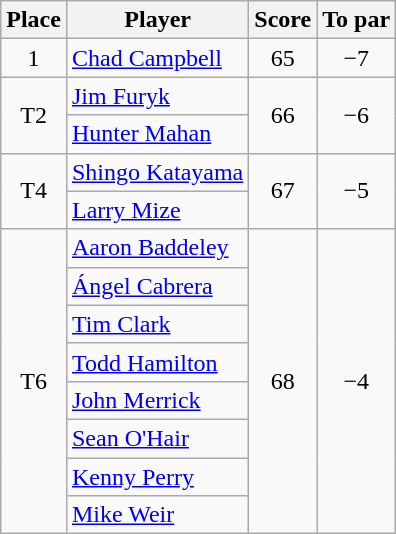<table class="wikitable">
<tr>
<th>Place</th>
<th>Player</th>
<th>Score</th>
<th>To par</th>
</tr>
<tr>
<td rowspan="1" align=center>1</td>
<td> <a href='#'>Chad Campbell</a></td>
<td rowspan="1" align=center>65</td>
<td rowspan="1" align=center>−7</td>
</tr>
<tr>
<td rowspan="2" align=center>T2</td>
<td> <a href='#'>Jim Furyk</a></td>
<td rowspan="2" align=center>66</td>
<td rowspan="2" align=center>−6</td>
</tr>
<tr>
<td> <a href='#'>Hunter Mahan</a></td>
</tr>
<tr>
<td rowspan="2" align=center>T4</td>
<td> <a href='#'>Shingo Katayama</a></td>
<td rowspan="2" align=center>67</td>
<td rowspan="2" align=center>−5</td>
</tr>
<tr>
<td> <a href='#'>Larry Mize</a></td>
</tr>
<tr>
<td rowspan="8" align=center>T6</td>
<td> <a href='#'>Aaron Baddeley</a></td>
<td rowspan="8" align=center>68</td>
<td rowspan="8" align=center>−4</td>
</tr>
<tr>
<td> <a href='#'>Ángel Cabrera</a></td>
</tr>
<tr>
<td> <a href='#'>Tim Clark</a></td>
</tr>
<tr>
<td> <a href='#'>Todd Hamilton</a></td>
</tr>
<tr>
<td> <a href='#'>John Merrick</a></td>
</tr>
<tr>
<td> <a href='#'>Sean O'Hair</a></td>
</tr>
<tr>
<td> <a href='#'>Kenny Perry</a></td>
</tr>
<tr>
<td> <a href='#'>Mike Weir</a></td>
</tr>
</table>
